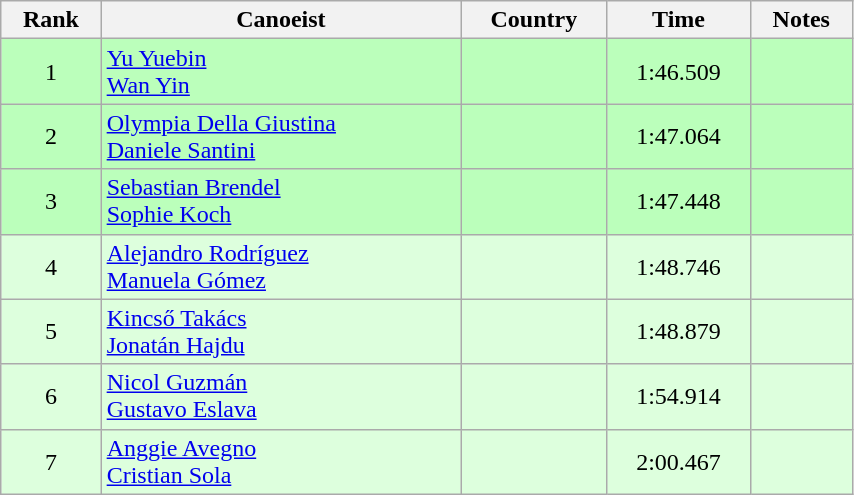<table class="wikitable" style="text-align:center;width: 45%">
<tr>
<th>Rank</th>
<th>Canoeist</th>
<th>Country</th>
<th>Time</th>
<th>Notes</th>
</tr>
<tr bgcolor=bbffbb>
<td>1</td>
<td align="left"><a href='#'>Yu Yuebin</a><br><a href='#'>Wan Yin</a></td>
<td align="left"></td>
<td>1:46.509</td>
<td></td>
</tr>
<tr bgcolor=bbffbb>
<td>2</td>
<td align="left"><a href='#'>Olympia Della Giustina</a><br><a href='#'>Daniele Santini</a></td>
<td align="left"></td>
<td>1:47.064</td>
<td></td>
</tr>
<tr bgcolor=bbffbb>
<td>3</td>
<td align="left"><a href='#'>Sebastian Brendel</a><br><a href='#'>Sophie Koch</a></td>
<td align="left"></td>
<td>1:47.448</td>
<td></td>
</tr>
<tr bgcolor=ddffdd>
<td>4</td>
<td align="left"><a href='#'>Alejandro Rodríguez</a><br><a href='#'>Manuela Gómez</a></td>
<td align="left"></td>
<td>1:48.746</td>
<td></td>
</tr>
<tr bgcolor=ddffdd>
<td>5</td>
<td align="left"><a href='#'>Kincső Takács</a><br><a href='#'>Jonatán Hajdu</a></td>
<td align="left"></td>
<td>1:48.879</td>
<td></td>
</tr>
<tr bgcolor=ddffdd>
<td>6</td>
<td align="left"><a href='#'>Nicol Guzmán</a><br><a href='#'>Gustavo Eslava</a></td>
<td align="left"></td>
<td>1:54.914</td>
<td></td>
</tr>
<tr bgcolor=ddffdd>
<td>7</td>
<td align="left"><a href='#'>Anggie Avegno</a><br><a href='#'>Cristian Sola</a></td>
<td align="left"></td>
<td>2:00.467</td>
<td></td>
</tr>
</table>
